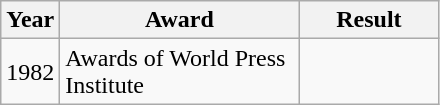<table class="wikitable">
<tr>
<th width="1">Year</th>
<th width="152">Award</th>
<th width="86">Result</th>
</tr>
<tr>
<td>1982</td>
<td>Awards of World Press Institute</td>
<td></td>
</tr>
</table>
